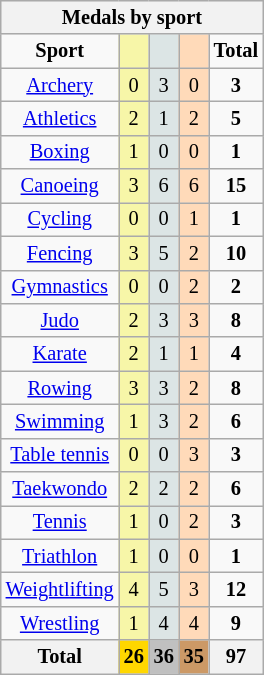<table class="wikitable" style="font-size:85%; text-align:center;">
<tr style="background:#efefef;">
<th colspan=5><strong>Medals by sport</strong></th>
</tr>
<tr>
<td><strong>Sport</strong></td>
<td style="background:#f7f6a8;"></td>
<td style="background:#dce5e5;"></td>
<td style="background:#ffdab9;"></td>
<td><strong>Total</strong></td>
</tr>
<tr>
<td><a href='#'>Archery</a></td>
<td style="background:#F7F6A8;">0</td>
<td style="background:#DCE5E5;">3</td>
<td style="background:#FFDAB9;">0</td>
<td><strong>3</strong></td>
</tr>
<tr>
<td><a href='#'>Athletics</a></td>
<td style="background:#F7F6A8;">2</td>
<td style="background:#DCE5E5;">1</td>
<td style="background:#FFDAB9;">2</td>
<td><strong>5</strong></td>
</tr>
<tr>
<td><a href='#'>Boxing</a></td>
<td style="background:#F7F6A8;">1</td>
<td style="background:#DCE5E5;">0</td>
<td style="background:#FFDAB9;">0</td>
<td><strong>1</strong></td>
</tr>
<tr>
<td><a href='#'>Canoeing</a></td>
<td style="background:#F7F6A8;">3</td>
<td style="background:#DCE5E5;">6</td>
<td style="background:#FFDAB9;">6</td>
<td><strong>15</strong></td>
</tr>
<tr>
<td><a href='#'>Cycling</a></td>
<td style="background:#F7F6A8;">0</td>
<td style="background:#DCE5E5;">0</td>
<td style="background:#FFDAB9;">1</td>
<td><strong>1</strong></td>
</tr>
<tr>
<td><a href='#'>Fencing</a></td>
<td style="background:#F7F6A8;">3</td>
<td style="background:#DCE5E5;">5</td>
<td style="background:#FFDAB9;">2</td>
<td><strong>10</strong></td>
</tr>
<tr>
<td><a href='#'>Gymnastics</a></td>
<td style="background:#F7F6A8;">0</td>
<td style="background:#DCE5E5;">0</td>
<td style="background:#FFDAB9;">2</td>
<td><strong>2</strong></td>
</tr>
<tr>
<td><a href='#'>Judo</a></td>
<td style="background:#F7F6A8;">2</td>
<td style="background:#DCE5E5;">3</td>
<td style="background:#FFDAB9;">3</td>
<td><strong>8</strong></td>
</tr>
<tr>
<td><a href='#'>Karate</a></td>
<td style="background:#F7F6A8;">2</td>
<td style="background:#DCE5E5;">1</td>
<td style="background:#FFDAB9;">1</td>
<td><strong>4</strong></td>
</tr>
<tr>
<td><a href='#'>Rowing</a></td>
<td style="background:#F7F6A8;">3</td>
<td style="background:#DCE5E5;">3</td>
<td style="background:#FFDAB9;">2</td>
<td><strong>8</strong></td>
</tr>
<tr>
<td><a href='#'>Swimming</a></td>
<td style="background:#F7F6A8;">1</td>
<td style="background:#DCE5E5;">3</td>
<td style="background:#FFDAB9;">2</td>
<td><strong>6</strong></td>
</tr>
<tr>
<td><a href='#'>Table tennis</a></td>
<td style="background:#F7F6A8;">0</td>
<td style="background:#DCE5E5;">0</td>
<td style="background:#FFDAB9;">3</td>
<td><strong>3</strong></td>
</tr>
<tr>
<td><a href='#'>Taekwondo</a></td>
<td style="background:#F7F6A8;">2</td>
<td style="background:#DCE5E5;">2</td>
<td style="background:#FFDAB9;">2</td>
<td><strong>6</strong></td>
</tr>
<tr>
<td><a href='#'>Tennis</a></td>
<td style="background:#F7F6A8;">1</td>
<td style="background:#DCE5E5;">0</td>
<td style="background:#FFDAB9;">2</td>
<td><strong>3</strong></td>
</tr>
<tr>
<td><a href='#'>Triathlon</a></td>
<td style="background:#F7F6A8;">1</td>
<td style="background:#DCE5E5;">0</td>
<td style="background:#FFDAB9;">0</td>
<td><strong>1</strong></td>
</tr>
<tr>
<td><a href='#'>Weightlifting</a></td>
<td style="background:#F7F6A8;">4</td>
<td style="background:#DCE5E5;">5</td>
<td style="background:#FFDAB9;">3</td>
<td><strong>12</strong></td>
</tr>
<tr>
<td><a href='#'>Wrestling</a></td>
<td style="background:#F7F6A8;">1</td>
<td style="background:#DCE5E5;">4</td>
<td style="background:#FFDAB9;">4</td>
<td><strong>9</strong></td>
</tr>
<tr>
<th>Total</th>
<th style="background:gold;"  >26</th>
<th style="background:silver;">36</th>
<th style="background:#c96;"  >35</th>
<th>97</th>
</tr>
</table>
